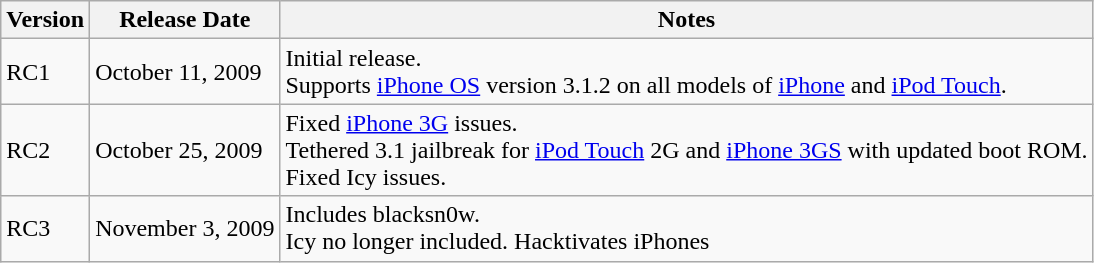<table class="wikitable" border="1">
<tr>
<th>Version</th>
<th>Release Date</th>
<th>Notes</th>
</tr>
<tr>
<td>RC1</td>
<td>October 11, 2009</td>
<td>Initial release.<br>Supports <a href='#'>iPhone OS</a> version 3.1.2 on all models of <a href='#'>iPhone</a> and <a href='#'>iPod Touch</a>.</td>
</tr>
<tr>
<td>RC2</td>
<td>October 25, 2009</td>
<td>Fixed <a href='#'>iPhone 3G</a> issues.<br>Tethered 3.1 jailbreak for <a href='#'>iPod Touch</a> 2G and <a href='#'>iPhone 3GS</a> with updated boot ROM.<br>Fixed Icy issues.</td>
</tr>
<tr>
<td>RC3</td>
<td>November 3, 2009</td>
<td>Includes blacksn0w.<br>Icy no longer included.
Hacktivates iPhones</td>
</tr>
</table>
